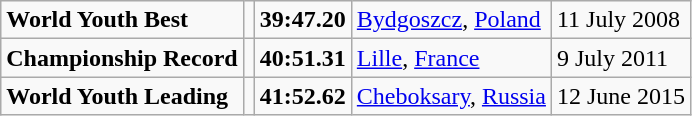<table class="wikitable">
<tr>
<td><strong>World Youth Best</strong></td>
<td></td>
<td><strong>39:47.20</strong></td>
<td><a href='#'>Bydgoszcz</a>, <a href='#'>Poland</a></td>
<td>11 July 2008</td>
</tr>
<tr>
<td><strong>Championship Record</strong></td>
<td></td>
<td><strong>40:51.31</strong></td>
<td><a href='#'>Lille</a>, <a href='#'>France</a></td>
<td>9 July 2011</td>
</tr>
<tr>
<td><strong>World Youth Leading</strong></td>
<td></td>
<td><strong>41:52.62</strong></td>
<td><a href='#'>Cheboksary</a>, <a href='#'>Russia</a></td>
<td>12 June 2015</td>
</tr>
</table>
